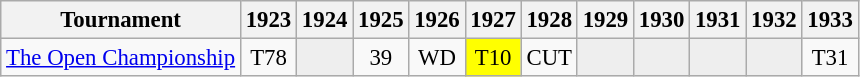<table class="wikitable" style="font-size:95%;text-align:center;">
<tr>
<th>Tournament</th>
<th>1923</th>
<th>1924</th>
<th>1925</th>
<th>1926</th>
<th>1927</th>
<th>1928</th>
<th>1929</th>
<th>1930</th>
<th>1931</th>
<th>1932</th>
<th>1933</th>
</tr>
<tr>
<td align=left><a href='#'>The Open Championship</a></td>
<td>T78</td>
<td style="background:#eeeeee;"></td>
<td>39</td>
<td>WD</td>
<td style="background:yellow;">T10</td>
<td>CUT</td>
<td style="background:#eeeeee;"></td>
<td style="background:#eeeeee;"></td>
<td style="background:#eeeeee;"></td>
<td style="background:#eeeeee;"></td>
<td>T31</td>
</tr>
</table>
